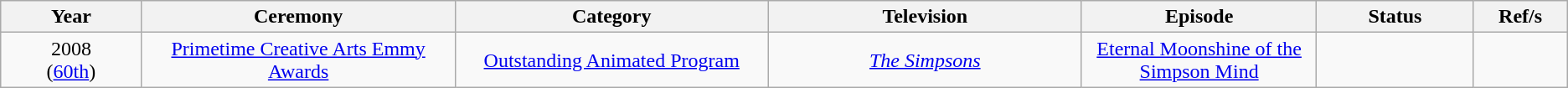<table class="wikitable" style="text-align: center">
<tr>
<th width="9%">Year</th>
<th width="20%">Ceremony</th>
<th width="20%">Category</th>
<th width="20%">Television</th>
<th width="15%">Episode</th>
<th width="10%">Status</th>
<th width="6%">Ref/s</th>
</tr>
<tr>
<td>2008<br>(<a href='#'>60th</a>)</td>
<td><a href='#'>Primetime Creative Arts Emmy Awards</a></td>
<td><a href='#'>Outstanding Animated Program</a></td>
<td><em><a href='#'>The Simpsons</a></em></td>
<td><a href='#'>Eternal Moonshine of the Simpson Mind</a></td>
<td></td>
<td></td>
</tr>
</table>
